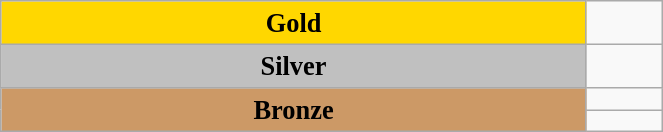<table class="wikitable" style=" text-align:center; font-size:110%;" width="35%">
<tr>
<td rowspan="1" bgcolor="gold"><strong>Gold</strong></td>
<td align=left></td>
</tr>
<tr>
<td rowspan="1" bgcolor="silver"><strong>Silver</strong></td>
<td align=left></td>
</tr>
<tr>
<td rowspan="2" bgcolor="#cc9966"><strong>Bronze</strong></td>
<td align=left></td>
</tr>
<tr>
<td align=left></td>
</tr>
</table>
